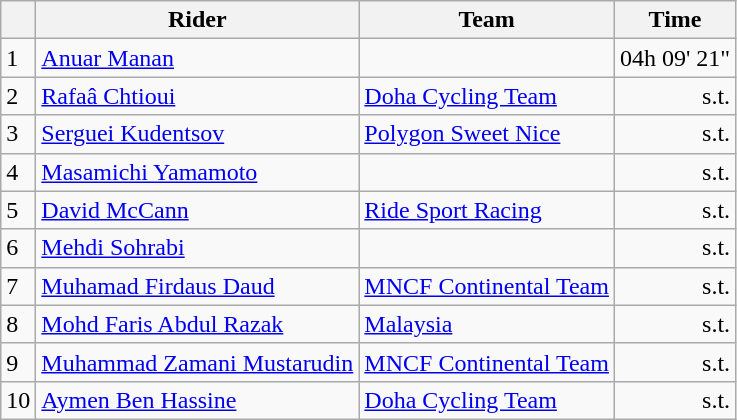<table class=wikitable>
<tr>
<th></th>
<th>Rider</th>
<th>Team</th>
<th>Time</th>
</tr>
<tr>
<td>1</td>
<td> <a href='#'>Anuar Manan</a></td>
<td></td>
<td align=right>04h 09' 21"</td>
</tr>
<tr>
<td>2</td>
<td> <a href='#'>Rafaâ Chtioui</a></td>
<td><a href='#'>Doha Cycling Team</a></td>
<td align=right>s.t.</td>
</tr>
<tr>
<td>3</td>
<td> <a href='#'>Serguei Kudentsov</a></td>
<td><a href='#'>Polygon Sweet Nice</a></td>
<td align=right>s.t.</td>
</tr>
<tr>
<td>4</td>
<td> <a href='#'>Masamichi Yamamoto</a></td>
<td></td>
<td align=right>s.t.</td>
</tr>
<tr>
<td>5</td>
<td> <a href='#'>David McCann</a></td>
<td><a href='#'>Ride Sport Racing</a></td>
<td align=right>s.t.</td>
</tr>
<tr>
<td>6</td>
<td> <a href='#'>Mehdi Sohrabi</a> </td>
<td></td>
<td align=right>s.t.</td>
</tr>
<tr>
<td>7</td>
<td> <a href='#'>Muhamad Firdaus Daud</a></td>
<td><a href='#'>MNCF Continental Team</a></td>
<td align=right>s.t.</td>
</tr>
<tr>
<td>8</td>
<td> <a href='#'>Mohd Faris Abdul Razak</a></td>
<td><a href='#'>Malaysia</a></td>
<td align=right>s.t.</td>
</tr>
<tr>
<td>9</td>
<td> <a href='#'>Muhammad Zamani Mustarudin</a></td>
<td><a href='#'>MNCF Continental Team</a></td>
<td align=right>s.t.</td>
</tr>
<tr>
<td>10</td>
<td> <a href='#'>Aymen Ben Hassine</a></td>
<td><a href='#'>Doha Cycling Team</a></td>
<td align=right>s.t.</td>
</tr>
</table>
